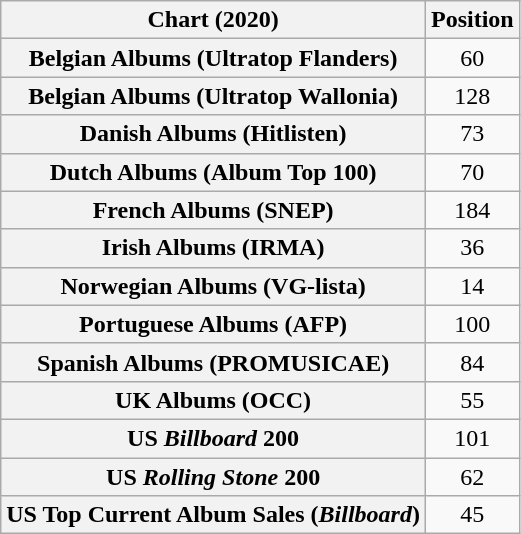<table class="wikitable sortable plainrowheaders" style="text-align:center">
<tr>
<th scope="col">Chart (2020)</th>
<th scope="col">Position</th>
</tr>
<tr>
<th scope="row">Belgian Albums (Ultratop Flanders)</th>
<td>60</td>
</tr>
<tr>
<th scope="row">Belgian Albums (Ultratop Wallonia)</th>
<td>128</td>
</tr>
<tr>
<th scope="row">Danish Albums (Hitlisten)</th>
<td>73</td>
</tr>
<tr>
<th scope="row">Dutch Albums (Album Top 100)</th>
<td>70</td>
</tr>
<tr>
<th scope="row">French Albums (SNEP)</th>
<td>184</td>
</tr>
<tr>
<th scope="row">Irish Albums (IRMA)</th>
<td>36</td>
</tr>
<tr>
<th scope="row">Norwegian Albums (VG-lista)</th>
<td>14</td>
</tr>
<tr>
<th scope="row">Portuguese Albums (AFP)</th>
<td>100</td>
</tr>
<tr>
<th scope="row">Spanish Albums (PROMUSICAE)</th>
<td>84</td>
</tr>
<tr>
<th scope="row">UK Albums (OCC)</th>
<td>55</td>
</tr>
<tr>
<th scope="row">US <em>Billboard</em> 200</th>
<td>101</td>
</tr>
<tr>
<th scope="row">US <em>Rolling Stone</em> 200</th>
<td>62</td>
</tr>
<tr>
<th scope="row">US Top Current Album Sales (<em>Billboard</em>)</th>
<td>45</td>
</tr>
</table>
